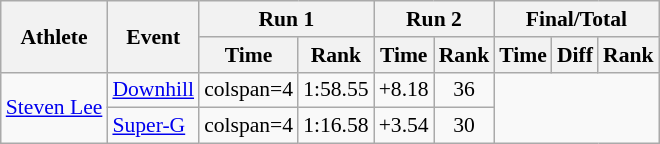<table class="wikitable" style="font-size:90%">
<tr>
<th rowspan="2">Athlete</th>
<th rowspan="2">Event</th>
<th colspan="2">Run 1</th>
<th colspan="2">Run 2</th>
<th colspan="3">Final/Total</th>
</tr>
<tr>
<th>Time</th>
<th>Rank</th>
<th>Time</th>
<th>Rank</th>
<th>Time</th>
<th>Diff</th>
<th>Rank</th>
</tr>
<tr align="center">
<td align="left" rowspan=2><a href='#'>Steven Lee</a></td>
<td align="left"><a href='#'>Downhill</a></td>
<td>colspan=4 </td>
<td>1:58.55</td>
<td>+8.18</td>
<td>36</td>
</tr>
<tr align="center">
<td align="left"><a href='#'>Super-G</a></td>
<td>colspan=4 </td>
<td>1:16.58</td>
<td>+3.54</td>
<td>30</td>
</tr>
</table>
